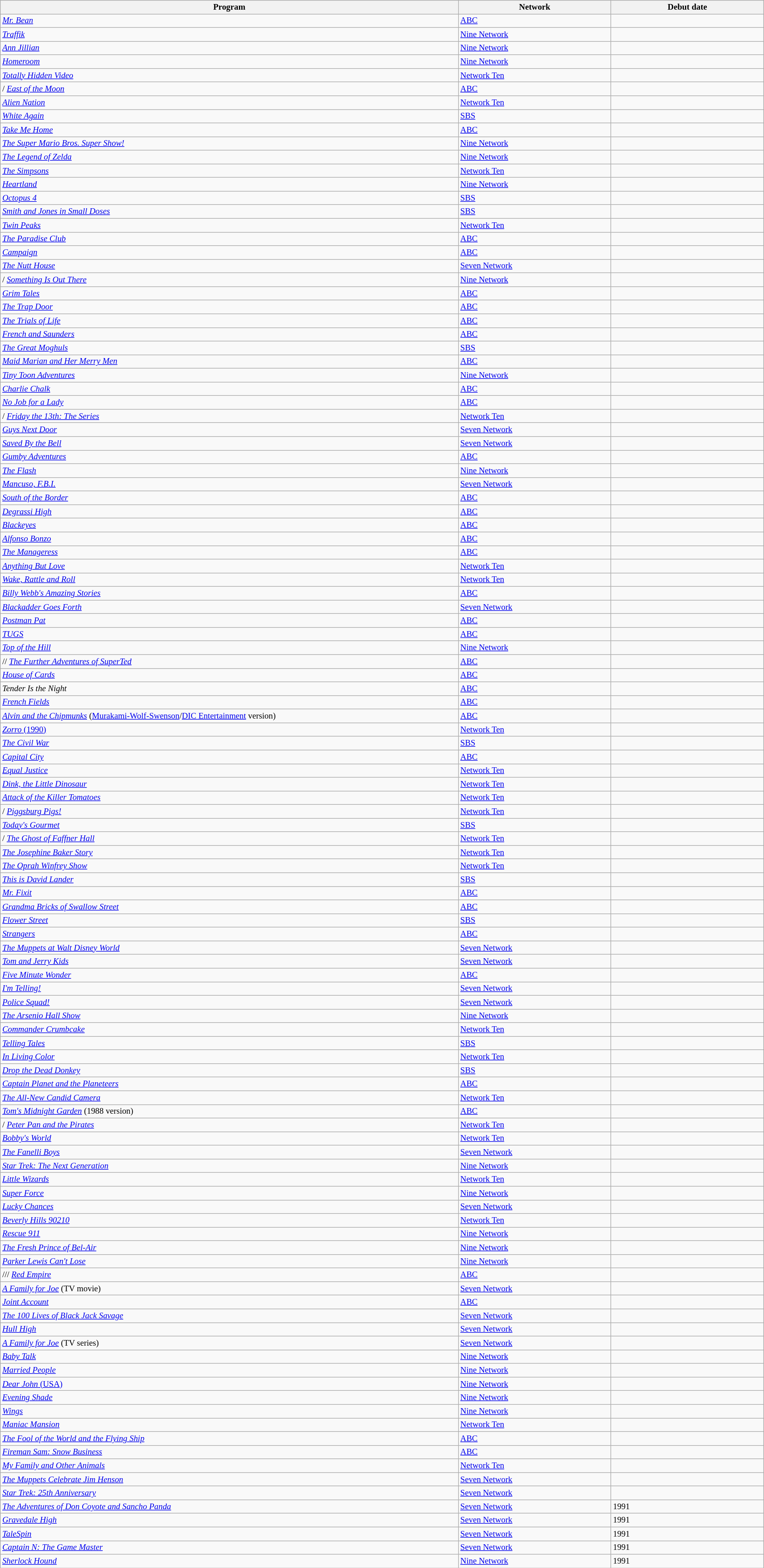<table class="wikitable sortable" width="100%" style="font-size:87%;">
<tr bgcolor="#efefef">
<th width=60%>Program</th>
<th width=20%>Network</th>
<th width=20%>Debut date</th>
</tr>
<tr>
<td> <em><a href='#'>Mr. Bean</a></em></td>
<td><a href='#'>ABC</a></td>
<td></td>
</tr>
<tr>
<td> <em><a href='#'>Traffik</a></em></td>
<td><a href='#'>Nine Network</a></td>
<td></td>
</tr>
<tr>
<td> <em><a href='#'>Ann Jillian</a></em></td>
<td><a href='#'>Nine Network</a></td>
<td></td>
</tr>
<tr>
<td> <em><a href='#'>Homeroom</a></em></td>
<td><a href='#'>Nine Network</a></td>
<td></td>
</tr>
<tr>
<td> <em><a href='#'>Totally Hidden Video</a></em></td>
<td><a href='#'>Network Ten</a></td>
<td></td>
</tr>
<tr>
<td>/ <em><a href='#'>East of the Moon</a></em></td>
<td><a href='#'>ABC</a></td>
<td></td>
</tr>
<tr>
<td> <em><a href='#'>Alien Nation</a></em></td>
<td><a href='#'>Network Ten</a></td>
<td></td>
</tr>
<tr>
<td> <em><a href='#'>White Again</a></em></td>
<td><a href='#'>SBS</a></td>
<td></td>
</tr>
<tr>
<td> <em><a href='#'>Take Me Home</a></em></td>
<td><a href='#'>ABC</a></td>
<td></td>
</tr>
<tr>
<td> <em><a href='#'>The Super Mario Bros. Super Show!</a></em></td>
<td><a href='#'>Nine Network</a></td>
<td></td>
</tr>
<tr>
<td> <em><a href='#'>The Legend of Zelda</a></em></td>
<td><a href='#'>Nine Network</a></td>
<td></td>
</tr>
<tr>
<td> <em><a href='#'>The Simpsons</a></em></td>
<td><a href='#'>Network Ten</a></td>
<td></td>
</tr>
<tr>
<td> <em><a href='#'>Heartland</a></em></td>
<td><a href='#'>Nine Network</a></td>
<td></td>
</tr>
<tr>
<td> <em><a href='#'>Octopus 4</a></em></td>
<td><a href='#'>SBS</a></td>
<td></td>
</tr>
<tr>
<td> <em><a href='#'>Smith and Jones in Small Doses</a></em></td>
<td><a href='#'>SBS</a></td>
<td></td>
</tr>
<tr>
<td> <em><a href='#'>Twin Peaks</a></em></td>
<td><a href='#'>Network Ten</a></td>
<td></td>
</tr>
<tr>
<td> <em><a href='#'>The Paradise Club</a></em></td>
<td><a href='#'>ABC</a></td>
<td></td>
</tr>
<tr>
<td> <em><a href='#'>Campaign</a></em></td>
<td><a href='#'>ABC</a></td>
<td></td>
</tr>
<tr>
<td> <em><a href='#'>The Nutt House</a></em></td>
<td><a href='#'>Seven Network</a></td>
<td></td>
</tr>
<tr>
<td>/ <em><a href='#'>Something Is Out There</a></em></td>
<td><a href='#'>Nine Network</a></td>
<td></td>
</tr>
<tr>
<td> <em><a href='#'>Grim Tales</a></em></td>
<td><a href='#'>ABC</a></td>
<td></td>
</tr>
<tr>
<td> <em><a href='#'>The Trap Door</a></em></td>
<td><a href='#'>ABC</a></td>
<td></td>
</tr>
<tr>
<td> <em><a href='#'>The Trials of Life</a></em></td>
<td><a href='#'>ABC</a></td>
<td></td>
</tr>
<tr>
<td> <em><a href='#'>French and Saunders</a></em></td>
<td><a href='#'>ABC</a></td>
<td></td>
</tr>
<tr>
<td> <em><a href='#'>The Great Moghuls</a></em></td>
<td><a href='#'>SBS</a></td>
<td></td>
</tr>
<tr>
<td> <em><a href='#'>Maid Marian and Her Merry Men</a></em></td>
<td><a href='#'>ABC</a></td>
<td></td>
</tr>
<tr>
<td> <em><a href='#'>Tiny Toon Adventures</a></em></td>
<td><a href='#'>Nine Network</a></td>
<td></td>
</tr>
<tr>
<td> <em><a href='#'>Charlie Chalk</a></em></td>
<td><a href='#'>ABC</a></td>
<td></td>
</tr>
<tr>
<td> <em><a href='#'>No Job for a Lady</a></em></td>
<td><a href='#'>ABC</a></td>
<td></td>
</tr>
<tr>
<td>/ <em><a href='#'>Friday the 13th: The Series</a></em></td>
<td><a href='#'>Network Ten</a></td>
<td></td>
</tr>
<tr>
<td> <em><a href='#'>Guys Next Door</a></em></td>
<td><a href='#'>Seven Network</a></td>
<td></td>
</tr>
<tr>
<td> <em><a href='#'>Saved By the Bell</a></em></td>
<td><a href='#'>Seven Network</a></td>
<td></td>
</tr>
<tr>
<td> <em><a href='#'>Gumby Adventures</a></em></td>
<td><a href='#'>ABC</a></td>
<td></td>
</tr>
<tr>
<td> <em><a href='#'>The Flash</a></em></td>
<td><a href='#'>Nine Network</a></td>
<td></td>
</tr>
<tr>
<td> <em><a href='#'>Mancuso, F.B.I.</a></em></td>
<td><a href='#'>Seven Network</a></td>
<td></td>
</tr>
<tr>
<td> <a href='#'><em>South of the Border</em></a></td>
<td><a href='#'>ABC</a></td>
<td></td>
</tr>
<tr>
<td> <em><a href='#'>Degrassi High</a></em></td>
<td><a href='#'>ABC</a></td>
<td></td>
</tr>
<tr>
<td> <em><a href='#'>Blackeyes</a></em></td>
<td><a href='#'>ABC</a></td>
<td></td>
</tr>
<tr>
<td> <em><a href='#'>Alfonso Bonzo</a></em></td>
<td><a href='#'>ABC</a></td>
<td></td>
</tr>
<tr>
<td> <em><a href='#'>The Manageress</a></em></td>
<td><a href='#'>ABC</a></td>
<td></td>
</tr>
<tr>
<td> <em><a href='#'>Anything But Love</a></em></td>
<td><a href='#'>Network Ten</a></td>
<td></td>
</tr>
<tr>
<td> <em><a href='#'>Wake, Rattle and Roll</a></em></td>
<td><a href='#'>Network Ten</a></td>
<td></td>
</tr>
<tr>
<td> <em><a href='#'>Billy Webb's Amazing Stories</a></em></td>
<td><a href='#'>ABC</a></td>
<td></td>
</tr>
<tr>
<td> <em><a href='#'>Blackadder Goes Forth</a></em></td>
<td><a href='#'>Seven Network</a></td>
<td></td>
</tr>
<tr>
<td> <em><a href='#'>Postman Pat</a></em></td>
<td><a href='#'>ABC</a></td>
<td></td>
</tr>
<tr>
<td> <em><a href='#'>TUGS</a></em></td>
<td><a href='#'>ABC</a></td>
<td></td>
</tr>
<tr>
<td> <em><a href='#'>Top of the Hill</a></em></td>
<td><a href='#'>Nine Network</a></td>
<td></td>
</tr>
<tr>
<td>// <em><a href='#'>The Further Adventures of SuperTed</a></em></td>
<td><a href='#'>ABC</a></td>
<td></td>
</tr>
<tr>
<td> <em><a href='#'>House of Cards</a></em></td>
<td><a href='#'>ABC</a></td>
<td></td>
</tr>
<tr>
<td> <em>Tender Is the Night</em></td>
<td><a href='#'>ABC</a></td>
<td></td>
</tr>
<tr>
<td> <em><a href='#'>French Fields</a></em></td>
<td><a href='#'>ABC</a></td>
<td></td>
</tr>
<tr>
<td> <em><a href='#'>Alvin and the Chipmunks</a></em> (<a href='#'>Murakami-Wolf-Swenson</a>/<a href='#'>DIC Entertainment</a> version)</td>
<td><a href='#'>ABC</a></td>
<td></td>
</tr>
<tr>
<td> <a href='#'><em>Zorro</em> (1990)</a></td>
<td><a href='#'>Network Ten</a></td>
<td></td>
</tr>
<tr>
<td> <em><a href='#'>The Civil War</a></em></td>
<td><a href='#'>SBS</a></td>
<td></td>
</tr>
<tr>
<td> <em><a href='#'>Capital City</a></em></td>
<td><a href='#'>ABC</a></td>
<td></td>
</tr>
<tr>
<td> <em><a href='#'>Equal Justice</a></em></td>
<td><a href='#'>Network Ten</a></td>
<td></td>
</tr>
<tr>
<td> <em><a href='#'>Dink, the Little Dinosaur</a></em></td>
<td><a href='#'>Network Ten</a></td>
<td></td>
</tr>
<tr>
<td> <em><a href='#'>Attack of the Killer Tomatoes</a></em></td>
<td><a href='#'>Network Ten</a></td>
<td></td>
</tr>
<tr>
<td>/ <em><a href='#'>Piggsburg Pigs!</a></em></td>
<td><a href='#'>Network Ten</a></td>
<td></td>
</tr>
<tr>
<td> <em><a href='#'>Today's Gourmet</a></em></td>
<td><a href='#'>SBS</a></td>
<td></td>
</tr>
<tr>
<td>/ <em><a href='#'>The Ghost of Faffner Hall</a></em></td>
<td><a href='#'>Network Ten</a></td>
<td></td>
</tr>
<tr>
<td> <em><a href='#'>The Josephine Baker Story</a></em></td>
<td><a href='#'>Network Ten</a></td>
<td></td>
</tr>
<tr>
<td> <em><a href='#'>The Oprah Winfrey Show</a></em></td>
<td><a href='#'>Network Ten</a></td>
<td></td>
</tr>
<tr>
<td> <em><a href='#'>This is David Lander</a></em></td>
<td><a href='#'>SBS</a></td>
<td></td>
</tr>
<tr>
<td> <em><a href='#'>Mr. Fixit</a></em></td>
<td><a href='#'>ABC</a></td>
<td></td>
</tr>
<tr>
<td> <em><a href='#'>Grandma Bricks of Swallow Street</a></em></td>
<td><a href='#'>ABC</a></td>
<td></td>
</tr>
<tr>
<td> <em><a href='#'>Flower Street</a></em></td>
<td><a href='#'>SBS</a></td>
<td></td>
</tr>
<tr>
<td> <em><a href='#'>Strangers</a></em></td>
<td><a href='#'>ABC</a></td>
<td></td>
</tr>
<tr>
<td> <em><a href='#'>The Muppets at Walt Disney World</a></em></td>
<td><a href='#'>Seven Network</a></td>
<td></td>
</tr>
<tr>
<td> <em><a href='#'>Tom and Jerry Kids</a></em></td>
<td><a href='#'>Seven Network</a></td>
<td></td>
</tr>
<tr>
<td> <em><a href='#'>Five Minute Wonder</a></em></td>
<td><a href='#'>ABC</a></td>
<td></td>
</tr>
<tr>
<td> <em><a href='#'>I'm Telling!</a></em></td>
<td><a href='#'>Seven Network</a></td>
<td></td>
</tr>
<tr>
<td> <em><a href='#'>Police Squad!</a></em></td>
<td><a href='#'>Seven Network</a></td>
<td></td>
</tr>
<tr>
<td> <em><a href='#'>The Arsenio Hall Show</a></em></td>
<td><a href='#'>Nine Network</a></td>
<td></td>
</tr>
<tr>
<td> <em><a href='#'>Commander Crumbcake</a></em></td>
<td><a href='#'>Network Ten</a></td>
<td></td>
</tr>
<tr>
<td> <em><a href='#'>Telling Tales</a></em></td>
<td><a href='#'>SBS</a></td>
<td></td>
</tr>
<tr>
<td> <em><a href='#'>In Living Color</a></em></td>
<td><a href='#'>Network Ten</a></td>
<td></td>
</tr>
<tr>
<td> <em><a href='#'>Drop the Dead Donkey</a></em></td>
<td><a href='#'>SBS</a></td>
<td></td>
</tr>
<tr>
<td> <em><a href='#'>Captain Planet and the Planeteers</a></em></td>
<td><a href='#'>ABC</a></td>
<td></td>
</tr>
<tr>
<td> <em><a href='#'>The All-New Candid Camera</a></em></td>
<td><a href='#'>Network Ten</a></td>
<td></td>
</tr>
<tr>
<td> <em><a href='#'>Tom's Midnight Garden</a></em> (1988 version)</td>
<td><a href='#'>ABC</a></td>
<td></td>
</tr>
<tr>
<td>/ <em><a href='#'>Peter Pan and the Pirates</a></em></td>
<td><a href='#'>Network Ten</a></td>
<td></td>
</tr>
<tr>
<td> <em><a href='#'>Bobby's World</a></em></td>
<td><a href='#'>Network Ten</a></td>
<td></td>
</tr>
<tr>
<td> <em><a href='#'>The Fanelli Boys</a></em></td>
<td><a href='#'>Seven Network</a></td>
<td></td>
</tr>
<tr>
<td> <em><a href='#'>Star Trek: The Next Generation</a></em></td>
<td><a href='#'>Nine Network</a></td>
<td></td>
</tr>
<tr>
<td> <em><a href='#'>Little Wizards</a></em></td>
<td><a href='#'>Network Ten</a></td>
<td></td>
</tr>
<tr>
<td> <em><a href='#'>Super Force</a></em></td>
<td><a href='#'>Nine Network</a></td>
<td></td>
</tr>
<tr>
<td> <em><a href='#'>Lucky Chances</a></em></td>
<td><a href='#'>Seven Network</a></td>
<td></td>
</tr>
<tr>
<td> <em><a href='#'>Beverly Hills 90210</a></em></td>
<td><a href='#'>Network Ten</a></td>
<td></td>
</tr>
<tr>
<td> <em><a href='#'>Rescue 911</a></em></td>
<td><a href='#'>Nine Network</a></td>
<td></td>
</tr>
<tr>
<td> <em><a href='#'>The Fresh Prince of Bel-Air</a></em></td>
<td><a href='#'>Nine Network</a></td>
<td></td>
</tr>
<tr>
<td> <em><a href='#'>Parker Lewis Can't Lose</a></em></td>
<td><a href='#'>Nine Network</a></td>
<td></td>
</tr>
<tr>
<td>/// <em><a href='#'>Red Empire</a></em></td>
<td><a href='#'>ABC</a></td>
<td></td>
</tr>
<tr>
<td> <em><a href='#'>A Family for Joe</a></em> (TV movie)</td>
<td><a href='#'>Seven Network</a></td>
<td></td>
</tr>
<tr>
<td> <em><a href='#'>Joint Account</a></em></td>
<td><a href='#'>ABC</a></td>
<td></td>
</tr>
<tr>
<td> <em><a href='#'>The 100 Lives of Black Jack Savage</a></em></td>
<td><a href='#'>Seven Network</a></td>
<td></td>
</tr>
<tr>
<td> <em><a href='#'>Hull High</a></em></td>
<td><a href='#'>Seven Network</a></td>
<td></td>
</tr>
<tr>
<td> <em><a href='#'>A Family for Joe</a></em> (TV series)</td>
<td><a href='#'>Seven Network</a></td>
<td></td>
</tr>
<tr>
<td> <em><a href='#'>Baby Talk</a></em></td>
<td><a href='#'>Nine Network</a></td>
<td></td>
</tr>
<tr>
<td> <em><a href='#'>Married People</a></em></td>
<td><a href='#'>Nine Network</a></td>
<td></td>
</tr>
<tr>
<td> <a href='#'><em>Dear John</em> (USA)</a></td>
<td><a href='#'>Nine Network</a></td>
<td></td>
</tr>
<tr>
<td> <em><a href='#'>Evening Shade</a></em></td>
<td><a href='#'>Nine Network</a></td>
<td></td>
</tr>
<tr>
<td> <em><a href='#'>Wings</a></em></td>
<td><a href='#'>Nine Network</a></td>
<td></td>
</tr>
<tr>
<td> <em><a href='#'>Maniac Mansion</a></em></td>
<td><a href='#'>Network Ten</a></td>
<td></td>
</tr>
<tr>
<td> <em><a href='#'>The Fool of the World and the Flying Ship</a></em></td>
<td><a href='#'>ABC</a></td>
<td></td>
</tr>
<tr>
<td> <em><a href='#'>Fireman Sam: Snow Business</a></em></td>
<td><a href='#'>ABC</a></td>
<td></td>
</tr>
<tr>
<td> <em><a href='#'>My Family and Other Animals</a></em></td>
<td><a href='#'>Network Ten</a></td>
<td></td>
</tr>
<tr>
<td> <em><a href='#'>The Muppets Celebrate Jim Henson</a></em></td>
<td><a href='#'>Seven Network</a></td>
<td></td>
</tr>
<tr>
<td> <em><a href='#'>Star Trek: 25th Anniversary</a></em></td>
<td><a href='#'>Seven Network</a></td>
<td></td>
</tr>
<tr>
<td> <em><a href='#'>The Adventures of Don Coyote and Sancho Panda</a></em></td>
<td><a href='#'>Seven Network</a></td>
<td>1991</td>
</tr>
<tr>
<td> <em><a href='#'>Gravedale High</a></em></td>
<td><a href='#'>Seven Network</a></td>
<td>1991</td>
</tr>
<tr>
<td> <em><a href='#'>TaleSpin</a></em></td>
<td><a href='#'>Seven Network</a></td>
<td>1991</td>
</tr>
<tr>
<td> <em><a href='#'>Captain N: The Game Master</a></em></td>
<td><a href='#'>Seven Network</a></td>
<td>1991</td>
</tr>
<tr>
<td>  <em><a href='#'>Sherlock Hound</a></em></td>
<td><a href='#'>Nine Network</a></td>
<td>1991</td>
</tr>
</table>
